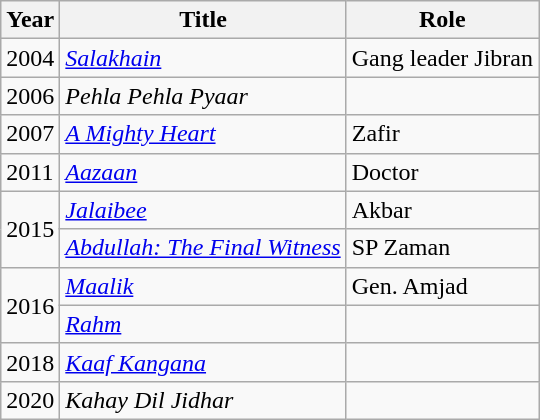<table class="wikitable">
<tr>
<th>Year</th>
<th>Title</th>
<th>Role</th>
</tr>
<tr>
<td>2004</td>
<td><em><a href='#'>Salakhain</a></em></td>
<td>Gang leader Jibran</td>
</tr>
<tr>
<td>2006</td>
<td><em>Pehla Pehla Pyaar</em></td>
<td></td>
</tr>
<tr>
<td>2007</td>
<td><em><a href='#'>A Mighty Heart</a></em></td>
<td>Zafir</td>
</tr>
<tr>
<td>2011</td>
<td><em><a href='#'>Aazaan</a></em></td>
<td>Doctor</td>
</tr>
<tr>
<td rowspan="2">2015</td>
<td><em><a href='#'>Jalaibee</a></em></td>
<td>Akbar</td>
</tr>
<tr>
<td><em><a href='#'>Abdullah: The Final Witness</a></em></td>
<td>SP Zaman</td>
</tr>
<tr>
<td rowspan="2">2016</td>
<td><a href='#'><em>Maalik</em></a></td>
<td>Gen. Amjad</td>
</tr>
<tr>
<td><em><a href='#'>Rahm</a></em></td>
<td></td>
</tr>
<tr>
<td>2018</td>
<td><em><a href='#'>Kaaf Kangana</a></em></td>
<td></td>
</tr>
<tr>
<td>2020</td>
<td><em>Kahay Dil Jidhar</em></td>
<td></td>
</tr>
</table>
